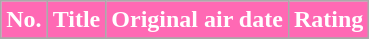<table class="wikitable plainrowheaders">
<tr bgcolor="#CCCCCC">
<th style="background:#FF69B4; color:white"; width:3em;>No.</th>
<th style="background:#FF69B4; color:white">Title</th>
<th style="background:#FF69B4; color:white"; width:10em;">Original air date</th>
<th style="background:#FF69B4; color:white";   width:5em;">Rating</th>
</tr>
<tr>
</tr>
</table>
